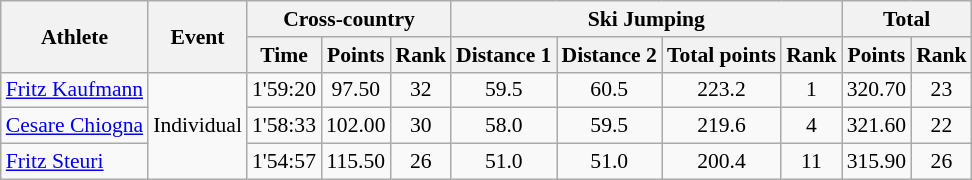<table class="wikitable" style="font-size:90%">
<tr>
<th rowspan="2">Athlete</th>
<th rowspan="2">Event</th>
<th colspan="3">Cross-country</th>
<th colspan="4">Ski Jumping</th>
<th colspan="2">Total</th>
</tr>
<tr>
<th>Time</th>
<th>Points</th>
<th>Rank</th>
<th>Distance 1</th>
<th>Distance 2</th>
<th>Total points</th>
<th>Rank</th>
<th>Points</th>
<th>Rank</th>
</tr>
<tr>
<td><a href='#'>Fritz Kaufmann</a></td>
<td rowspan="3">Individual</td>
<td align="center">1'59:20</td>
<td align="center">97.50</td>
<td align="center">32</td>
<td align="center">59.5</td>
<td align="center">60.5</td>
<td align="center">223.2</td>
<td align="center">1</td>
<td align="center">320.70</td>
<td align="center">23</td>
</tr>
<tr>
<td><a href='#'>Cesare Chiogna</a></td>
<td align="center">1'58:33</td>
<td align="center">102.00</td>
<td align="center">30</td>
<td align="center">58.0</td>
<td align="center">59.5</td>
<td align="center">219.6</td>
<td align="center">4</td>
<td align="center">321.60</td>
<td align="center">22</td>
</tr>
<tr>
<td><a href='#'>Fritz Steuri</a></td>
<td align="center">1'54:57</td>
<td align="center">115.50</td>
<td align="center">26</td>
<td align="center">51.0</td>
<td align="center">51.0</td>
<td align="center">200.4</td>
<td align="center">11</td>
<td align="center">315.90</td>
<td align="center">26</td>
</tr>
</table>
